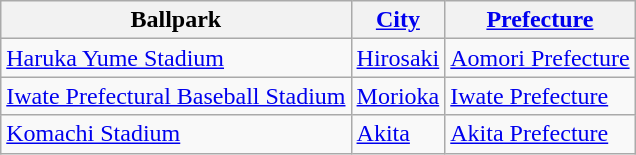<table class="wikitable unsortable plainrowheaders" style="text-align:left">
<tr>
<th scope="col">Ballpark</th>
<th scope="col"><a href='#'>City</a></th>
<th scope="col"><a href='#'>Prefecture</a></th>
</tr>
<tr>
<td><a href='#'>Haruka Yume Stadium</a></td>
<td><a href='#'>Hirosaki</a></td>
<td><a href='#'>Aomori Prefecture</a></td>
</tr>
<tr>
<td><a href='#'>Iwate Prefectural Baseball Stadium</a></td>
<td><a href='#'>Morioka</a></td>
<td><a href='#'>Iwate Prefecture</a></td>
</tr>
<tr>
<td><a href='#'>Komachi Stadium</a></td>
<td><a href='#'>Akita</a></td>
<td><a href='#'>Akita Prefecture</a></td>
</tr>
</table>
